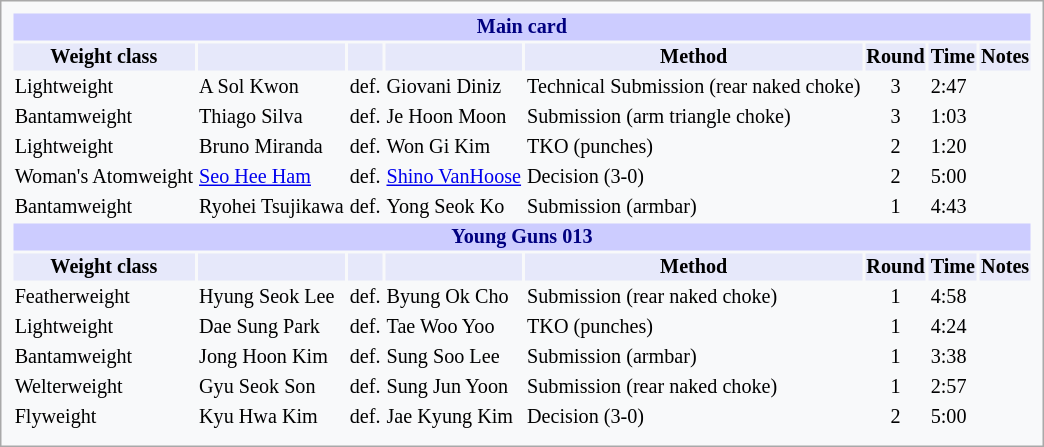<table style="font-size: 84%; border: 1px solid darkgray; padding: 0.43em; background-color: #F8F9FA;">
<tr>
<th colspan="8" style="background-color: #ccf; color: #000080; text-align: center;">Main card</th>
</tr>
<tr>
<th colspan="1" style="background-color: #E6E8FA; color: #000000; text-align: center;">Weight class</th>
<th colspan="1" style="background-color: #E6E8FA; color: #000000; text-align: center;"></th>
<th colspan="1" style="background-color: #E6E8FA; color: #000000; text-align: center;"></th>
<th colspan="1" style="background-color: #E6E8FA; color: #000000; text-align: center;"></th>
<th colspan="1" style="background-color: #E6E8FA; color: #000000; text-align: center;">Method</th>
<th colspan="1" style="background-color: #E6E8FA; color: #000000; text-align: center;">Round</th>
<th colspan="1" style="background-color: #E6E8FA; color: #000000; text-align: center;">Time</th>
<th colspan="1" style="background-color: #E6E8FA; color: #000000; text-align: center;">Notes</th>
</tr>
<tr>
<td>Lightweight</td>
<td> A Sol Kwon</td>
<td>def.</td>
<td> Giovani Diniz</td>
<td>Technical Submission (rear naked choke)</td>
<td align="center">3</td>
<td>2:47</td>
<td></td>
</tr>
<tr>
<td>Bantamweight</td>
<td> Thiago Silva</td>
<td>def.</td>
<td> Je Hoon Moon</td>
<td>Submission (arm triangle choke)</td>
<td align="center">3</td>
<td>1:03</td>
<td></td>
</tr>
<tr>
<td>Lightweight</td>
<td> Bruno Miranda</td>
<td>def.</td>
<td> Won Gi Kim</td>
<td>TKO (punches)</td>
<td align="center">2</td>
<td>1:20</td>
<td></td>
</tr>
<tr>
<td>Woman's Atomweight</td>
<td> <a href='#'>Seo Hee Ham</a></td>
<td>def.</td>
<td> <a href='#'>Shino VanHoose</a></td>
<td>Decision (3-0)</td>
<td align="center">2</td>
<td>5:00</td>
<td></td>
</tr>
<tr>
<td>Bantamweight</td>
<td> Ryohei Tsujikawa</td>
<td>def.</td>
<td> Yong Seok Ko</td>
<td>Submission (armbar)</td>
<td align="center">1</td>
<td>4:43</td>
<td></td>
</tr>
<tr>
<th colspan="8" style="background-color: #ccf; color: #000080; text-align: center;">Young Guns 013</th>
</tr>
<tr>
<th colspan="1" style="background-color: #E6E8FA; color: #000000; text-align: center;">Weight class</th>
<th colspan="1" style="background-color: #E6E8FA; color: #000000; text-align: center;"></th>
<th colspan="1" style="background-color: #E6E8FA; color: #000000; text-align: center;"></th>
<th colspan="1" style="background-color: #E6E8FA; color: #000000; text-align: center;"></th>
<th colspan="1" style="background-color: #E6E8FA; color: #000000; text-align: center;">Method</th>
<th colspan="1" style="background-color: #E6E8FA; color: #000000; text-align: center;">Round</th>
<th colspan="1" style="background-color: #E6E8FA; color: #000000; text-align: center;">Time</th>
<th colspan="1" style="background-color: #E6E8FA; color: #000000; text-align: center;">Notes</th>
</tr>
<tr>
<td>Featherweight</td>
<td> Hyung Seok Lee</td>
<td>def.</td>
<td> Byung Ok Cho</td>
<td>Submission (rear naked choke)</td>
<td align="center">1</td>
<td>4:58</td>
<td></td>
</tr>
<tr>
<td>Lightweight</td>
<td> Dae Sung Park</td>
<td>def.</td>
<td> Tae Woo Yoo</td>
<td>TKO (punches)</td>
<td align="center">1</td>
<td>4:24</td>
<td></td>
</tr>
<tr>
<td>Bantamweight</td>
<td> Jong Hoon Kim</td>
<td>def.</td>
<td> Sung Soo Lee</td>
<td>Submission (armbar)</td>
<td align="center">1</td>
<td>3:38</td>
<td></td>
</tr>
<tr>
<td>Welterweight</td>
<td> Gyu Seok Son</td>
<td>def.</td>
<td> Sung Jun Yoon</td>
<td>Submission (rear naked choke)</td>
<td align="center">1</td>
<td>2:57</td>
<td></td>
</tr>
<tr>
<td>Flyweight</td>
<td> Kyu Hwa Kim</td>
<td>def.</td>
<td> Jae Kyung Kim</td>
<td>Decision (3-0)</td>
<td align="center">2</td>
<td>5:00</td>
<td></td>
</tr>
<tr>
</tr>
</table>
